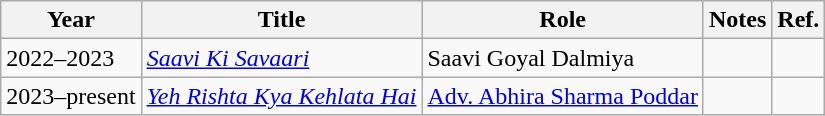<table class="wikitable sortable plainrowheaders">
<tr>
<th>Year</th>
<th>Title</th>
<th>Role</th>
<th class="unsortable">Notes</th>
<th class="unsortable">Ref.</th>
</tr>
<tr>
<td>2022–2023</td>
<td><em><a href='#'>Saavi Ki Savaari</a></em></td>
<td>Saavi Goyal Dalmiya</td>
<td></td>
<td></td>
</tr>
<tr>
<td>2023–present</td>
<td><em><a href='#'>Yeh Rishta Kya Kehlata Hai</a></em></td>
<td><a href='#'>Adv. Abhira Sharma Poddar</a></td>
<td></td>
<td></td>
</tr>
</table>
